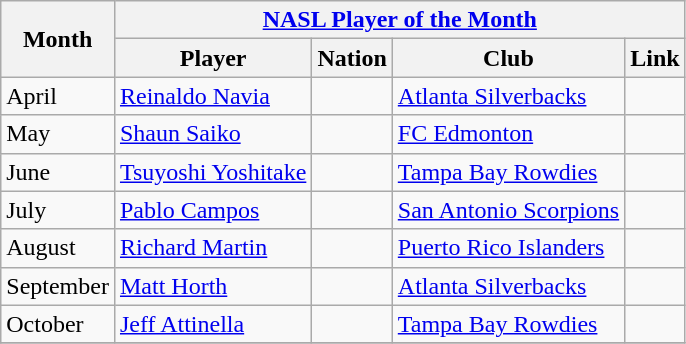<table class="wikitable">
<tr>
<th rowspan="2">Month</th>
<th colspan="4"><a href='#'>NASL Player of the Month</a></th>
</tr>
<tr>
<th>Player</th>
<th>Nation</th>
<th>Club</th>
<th>Link</th>
</tr>
<tr>
<td>April</td>
<td><a href='#'>Reinaldo Navia</a></td>
<td></td>
<td><a href='#'>Atlanta Silverbacks</a></td>
<td></td>
</tr>
<tr>
<td>May</td>
<td><a href='#'>Shaun Saiko</a></td>
<td></td>
<td><a href='#'>FC Edmonton</a></td>
<td></td>
</tr>
<tr>
<td>June</td>
<td><a href='#'>Tsuyoshi Yoshitake</a></td>
<td></td>
<td><a href='#'>Tampa Bay Rowdies</a></td>
<td></td>
</tr>
<tr>
<td>July</td>
<td><a href='#'>Pablo Campos</a></td>
<td></td>
<td><a href='#'>San Antonio Scorpions</a></td>
<td></td>
</tr>
<tr>
<td>August</td>
<td><a href='#'>Richard Martin</a></td>
<td></td>
<td><a href='#'>Puerto Rico Islanders</a></td>
<td></td>
</tr>
<tr>
<td>September</td>
<td><a href='#'>Matt Horth</a></td>
<td></td>
<td><a href='#'>Atlanta Silverbacks</a></td>
<td></td>
</tr>
<tr>
<td>October</td>
<td><a href='#'>Jeff Attinella</a></td>
<td></td>
<td><a href='#'>Tampa Bay Rowdies</a></td>
<td></td>
</tr>
<tr>
</tr>
</table>
